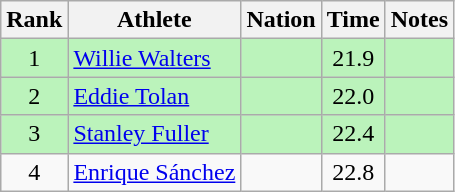<table class="wikitable sortable" style="text-align:center">
<tr>
<th>Rank</th>
<th>Athlete</th>
<th>Nation</th>
<th>Time</th>
<th>Notes</th>
</tr>
<tr bgcolor=bbf3bb>
<td>1</td>
<td align=left><a href='#'>Willie Walters</a></td>
<td align=left></td>
<td>21.9</td>
<td></td>
</tr>
<tr bgcolor=bbf3bb>
<td>2</td>
<td align=left><a href='#'>Eddie Tolan</a></td>
<td align=left></td>
<td>22.0</td>
<td></td>
</tr>
<tr bgcolor=bbf3bb>
<td>3</td>
<td align=left><a href='#'>Stanley Fuller</a></td>
<td align=left></td>
<td>22.4</td>
<td></td>
</tr>
<tr>
<td>4</td>
<td align=left><a href='#'>Enrique Sánchez</a></td>
<td align=left></td>
<td>22.8</td>
<td></td>
</tr>
</table>
